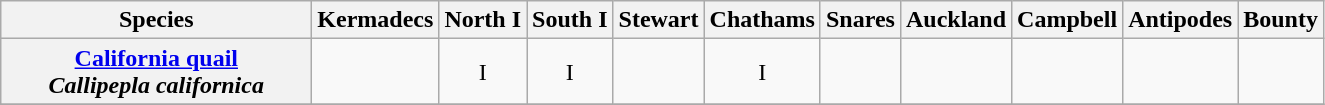<table class="wikitable" style="text-align:center">
<tr>
<th width="200">Species</th>
<th>Kermadecs</th>
<th>North I</th>
<th>South I</th>
<th>Stewart</th>
<th>Chathams</th>
<th>Snares</th>
<th>Auckland</th>
<th>Campbell</th>
<th>Antipodes</th>
<th>Bounty</th>
</tr>
<tr>
<th><a href='#'>California quail</a><br><em>Callipepla californica</em></th>
<td></td>
<td>I</td>
<td>I</td>
<td></td>
<td>I</td>
<td></td>
<td></td>
<td></td>
<td></td>
<td></td>
</tr>
<tr>
</tr>
</table>
